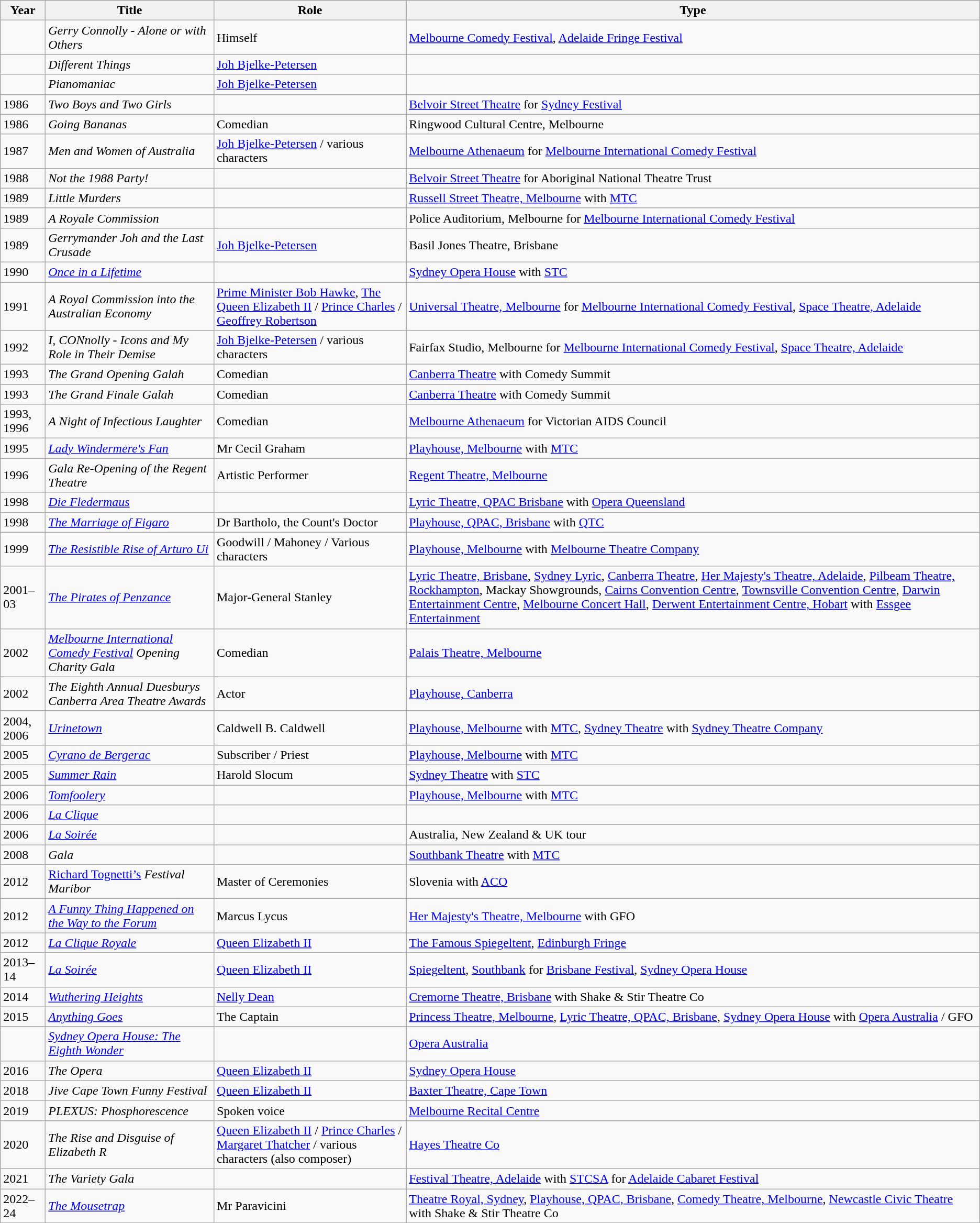<table class="wikitable">
<tr>
<th>Year</th>
<th>Title</th>
<th>Role</th>
<th>Type</th>
</tr>
<tr>
<td></td>
<td><em>Gerry Connolly - Alone or with Others</em></td>
<td>Himself</td>
<td><a href='#'>Melbourne Comedy Festival</a>, <a href='#'>Adelaide Fringe Festival</a></td>
</tr>
<tr>
<td></td>
<td><em>Different Things</em></td>
<td><a href='#'>Joh Bjelke-Petersen</a></td>
<td></td>
</tr>
<tr>
<td></td>
<td><em>Pianomaniac</em></td>
<td><a href='#'>Joh Bjelke-Petersen</a></td>
<td></td>
</tr>
<tr>
<td>1986</td>
<td><em>Two Boys and Two Girls</em></td>
<td></td>
<td><a href='#'>Belvoir Street Theatre</a> for <a href='#'>Sydney Festival</a></td>
</tr>
<tr>
<td>1986</td>
<td><em>Going Bananas</em></td>
<td>Comedian</td>
<td>Ringwood Cultural Centre, Melbourne</td>
</tr>
<tr>
<td>1987</td>
<td><em>Men and Women of Australia</em></td>
<td><a href='#'>Joh Bjelke-Petersen</a> / various characters</td>
<td><a href='#'>Melbourne Athenaeum</a> for <a href='#'>Melbourne International Comedy Festival</a></td>
</tr>
<tr>
<td>1988</td>
<td><em>Not the 1988 Party!</em></td>
<td></td>
<td><a href='#'>Belvoir Street Theatre</a> for Aboriginal National Theatre Trust</td>
</tr>
<tr>
<td>1989</td>
<td><em>Little Murders</em></td>
<td></td>
<td><a href='#'>Russell Street Theatre, Melbourne</a> with <a href='#'>MTC</a></td>
</tr>
<tr>
<td>1989</td>
<td><em>A Royale Commission</em></td>
<td></td>
<td>Police Auditorium, Melbourne for <a href='#'>Melbourne International Comedy Festival</a></td>
</tr>
<tr>
<td>1989</td>
<td><em>Gerrymander Joh and the Last Crusade</em></td>
<td><a href='#'>Joh Bjelke-Petersen</a></td>
<td>Basil Jones Theatre, Brisbane</td>
</tr>
<tr>
<td>1990</td>
<td><em><a href='#'>Once in a Lifetime</a></em></td>
<td></td>
<td><a href='#'>Sydney Opera House</a> with <a href='#'>STC</a></td>
</tr>
<tr>
<td>1991</td>
<td><em>A Royal Commission into the Australian Economy</em></td>
<td><a href='#'>Prime Minister Bob Hawke</a>, <a href='#'>The Queen Elizabeth II</a> / <a href='#'>Prince Charles</a> / <a href='#'>Geoffrey Robertson</a></td>
<td><a href='#'>Universal Theatre, Melbourne</a> for <a href='#'>Melbourne International Comedy Festival</a>, <a href='#'>Space Theatre, Adelaide</a></td>
</tr>
<tr>
<td>1992</td>
<td><em>I, CONnolly - Icons and My Role in Their Demise</em></td>
<td><a href='#'>Joh Bjelke-Petersen</a> / various characters</td>
<td>Fairfax Studio, Melbourne for <a href='#'>Melbourne International Comedy Festival</a>, <a href='#'>Space Theatre, Adelaide</a></td>
</tr>
<tr>
<td>1993</td>
<td><em>The Grand Opening Galah</em></td>
<td>Comedian</td>
<td><a href='#'>Canberra Theatre</a> with Comedy Summit</td>
</tr>
<tr>
<td>1993</td>
<td><em>The Grand Finale Galah</em></td>
<td>Comedian</td>
<td><a href='#'>Canberra Theatre</a> with Comedy Summit</td>
</tr>
<tr>
<td>1993, 1996</td>
<td><em>A Night of Infectious Laughter</em></td>
<td>Comedian</td>
<td><a href='#'>Melbourne Athenaeum</a> for Victorian AIDS Council</td>
</tr>
<tr>
<td>1995</td>
<td><em><a href='#'>Lady Windermere's Fan</a></em></td>
<td>Mr Cecil Graham</td>
<td><a href='#'>Playhouse, Melbourne</a> with <a href='#'>MTC</a></td>
</tr>
<tr>
<td>1996</td>
<td><em>Gala Re-Opening of the Regent Theatre</em></td>
<td>Artistic Performer</td>
<td><a href='#'>Regent Theatre, Melbourne</a></td>
</tr>
<tr>
<td>1998</td>
<td><em><a href='#'>Die Fledermaus</a></em></td>
<td></td>
<td><a href='#'>Lyric Theatre, QPAC Brisbane</a> with <a href='#'>Opera Queensland</a></td>
</tr>
<tr>
<td>1998</td>
<td><em><a href='#'>The Marriage of Figaro</a></em></td>
<td>Dr Bartholo, the Count's Doctor</td>
<td><a href='#'>Playhouse, QPAC, Brisbane</a> with <a href='#'>QTC</a></td>
</tr>
<tr>
<td>1999</td>
<td><em><a href='#'>The Resistible Rise of Arturo Ui</a></em></td>
<td>Goodwill / Mahoney / Various characters</td>
<td><a href='#'>Playhouse, Melbourne</a> with <a href='#'>Melbourne Theatre Company</a></td>
</tr>
<tr>
<td>2001–03</td>
<td><em><a href='#'>The Pirates of Penzance</a></em></td>
<td>Major-General Stanley</td>
<td><a href='#'>Lyric Theatre, Brisbane</a>, <a href='#'>Sydney Lyric</a>, <a href='#'>Canberra Theatre</a>, <a href='#'>Her Majesty's Theatre, Adelaide</a>, <a href='#'>Pilbeam Theatre, Rockhampton</a>, Mackay Showgrounds, <a href='#'>Cairns Convention Centre</a>, <a href='#'> Townsville Convention Centre</a>, <a href='#'>Darwin Entertainment Centre</a>, <a href='#'>Melbourne Concert Hall</a>, <a href='#'>Derwent Entertainment Centre, Hobart</a> with <a href='#'>Essgee Entertainment</a></td>
</tr>
<tr>
<td>2002</td>
<td><em><a href='#'>Melbourne International Comedy Festival</a> Opening Charity Gala</em></td>
<td>Comedian</td>
<td><a href='#'>Palais Theatre, Melbourne</a></td>
</tr>
<tr>
<td>2002</td>
<td><em>The Eighth Annual Duesburys Canberra Area Theatre Awards</em></td>
<td>Actor</td>
<td><a href='#'>Playhouse, Canberra</a></td>
</tr>
<tr>
<td>2004, 2006</td>
<td><em><a href='#'>Urinetown</a></em></td>
<td>Caldwell B. Caldwell</td>
<td><a href='#'>Playhouse, Melbourne</a> with <a href='#'>MTC</a>, <a href='#'>Sydney Theatre</a> with <a href='#'>Sydney Theatre Company</a></td>
</tr>
<tr>
<td>2005</td>
<td><em><a href='#'>Cyrano de Bergerac</a></em></td>
<td>Subscriber / Priest</td>
<td><a href='#'>Playhouse, Melbourne</a> with <a href='#'>MTC</a></td>
</tr>
<tr>
<td>2005</td>
<td><em><a href='#'>Summer Rain</a></em></td>
<td>Harold Slocum</td>
<td><a href='#'>Sydney Theatre</a> with <a href='#'>STC</a></td>
</tr>
<tr>
<td>2006</td>
<td><em><a href='#'>Tomfoolery</a></em></td>
<td></td>
<td><a href='#'>Playhouse, Melbourne</a> with <a href='#'>MTC</a></td>
</tr>
<tr>
<td>2006</td>
<td><em><a href='#'>La Clique</a></em></td>
<td></td>
<td></td>
</tr>
<tr>
<td>2006</td>
<td><em><a href='#'>La Soirée</a></em></td>
<td></td>
<td>Australia, New Zealand & UK tour</td>
</tr>
<tr>
<td>2008</td>
<td><em>Gala</em></td>
<td></td>
<td><a href='#'>Southbank Theatre</a> with <a href='#'>MTC</a></td>
</tr>
<tr>
<td>2012</td>
<td><a href='#'>Richard Tognetti’s</a> <em>Festival Maribor</em></td>
<td>Master of Ceremonies</td>
<td>Slovenia with <a href='#'>ACO</a></td>
</tr>
<tr>
<td>2012</td>
<td><em><a href='#'>A Funny Thing Happened on the Way to the Forum</a></em></td>
<td>Marcus Lycus</td>
<td><a href='#'>Her Majesty's Theatre, Melbourne</a> with GFO</td>
</tr>
<tr>
<td>2012</td>
<td><em><a href='#'>La Clique Royale</a></em></td>
<td><a href='#'>Queen Elizabeth II</a></td>
<td><a href='#'>The Famous Spiegeltent</a>, <a href='#'>Edinburgh Fringe</a></td>
</tr>
<tr>
<td>2013–14</td>
<td><em><a href='#'>La Soirée</a></em></td>
<td><a href='#'>Queen Elizabeth II</a></td>
<td><a href='#'>Spiegeltent</a>, <a href='#'>Southbank</a> for <a href='#'>Brisbane Festival</a>, <a href='#'>Sydney Opera House</a></td>
</tr>
<tr>
<td>2014</td>
<td><em><a href='#'>Wuthering Heights</a></em></td>
<td><a href='#'>Nelly Dean</a></td>
<td><a href='#'>Cremorne Theatre, Brisbane</a> with Shake & Stir Theatre Co</td>
</tr>
<tr>
<td>2015</td>
<td><em><a href='#'>Anything Goes</a></em></td>
<td>The Captain</td>
<td><a href='#'>Princess Theatre, Melbourne</a>, <a href='#'>Lyric Theatre, QPAC, Brisbane</a>, <a href='#'>Sydney Opera House</a> with <a href='#'>Opera Australia</a> / GFO</td>
</tr>
<tr>
<td></td>
<td><em><a href='#'>Sydney Opera House: The Eighth Wonder</a></em></td>
<td></td>
<td><a href='#'>Opera Australia</a></td>
</tr>
<tr>
<td>2016</td>
<td><em>The Opera</em></td>
<td><a href='#'>Queen Elizabeth II</a></td>
<td><a href='#'>Sydney Opera House</a></td>
</tr>
<tr>
<td>2018</td>
<td><em>Jive Cape Town Funny Festival</em></td>
<td><a href='#'>Queen Elizabeth II</a></td>
<td><a href='#'>Baxter Theatre, Cape Town</a></td>
</tr>
<tr>
<td>2019</td>
<td><em>PLEXUS: Phosphorescence</em></td>
<td>Spoken voice</td>
<td><a href='#'>Melbourne Recital Centre</a></td>
</tr>
<tr>
<td>2020</td>
<td><em>The Rise and Disguise of Elizabeth R</em></td>
<td><a href='#'>Queen Elizabeth II</a> / <a href='#'>Prince Charles</a> / <a href='#'>Margaret Thatcher</a> / various characters (also composer)</td>
<td><a href='#'>Hayes Theatre Co</a></td>
</tr>
<tr>
<td>2021</td>
<td><em>The Variety Gala</em></td>
<td></td>
<td><a href='#'>Festival Theatre, Adelaide</a> with <a href='#'>STCSA</a> for <a href='#'>Adelaide Cabaret Festival</a></td>
</tr>
<tr>
<td>2022–24</td>
<td><em><a href='#'>The Mousetrap</a></em></td>
<td>Mr Paravicini</td>
<td><a href='#'>Theatre Royal, Sydney</a>, <a href='#'>Playhouse, QPAC, Brisbane</a>, <a href='#'>Comedy Theatre, Melbourne</a>, <a href='#'>Newcastle Civic Theatre</a> with Shake & Stir Theatre Co</td>
</tr>
</table>
